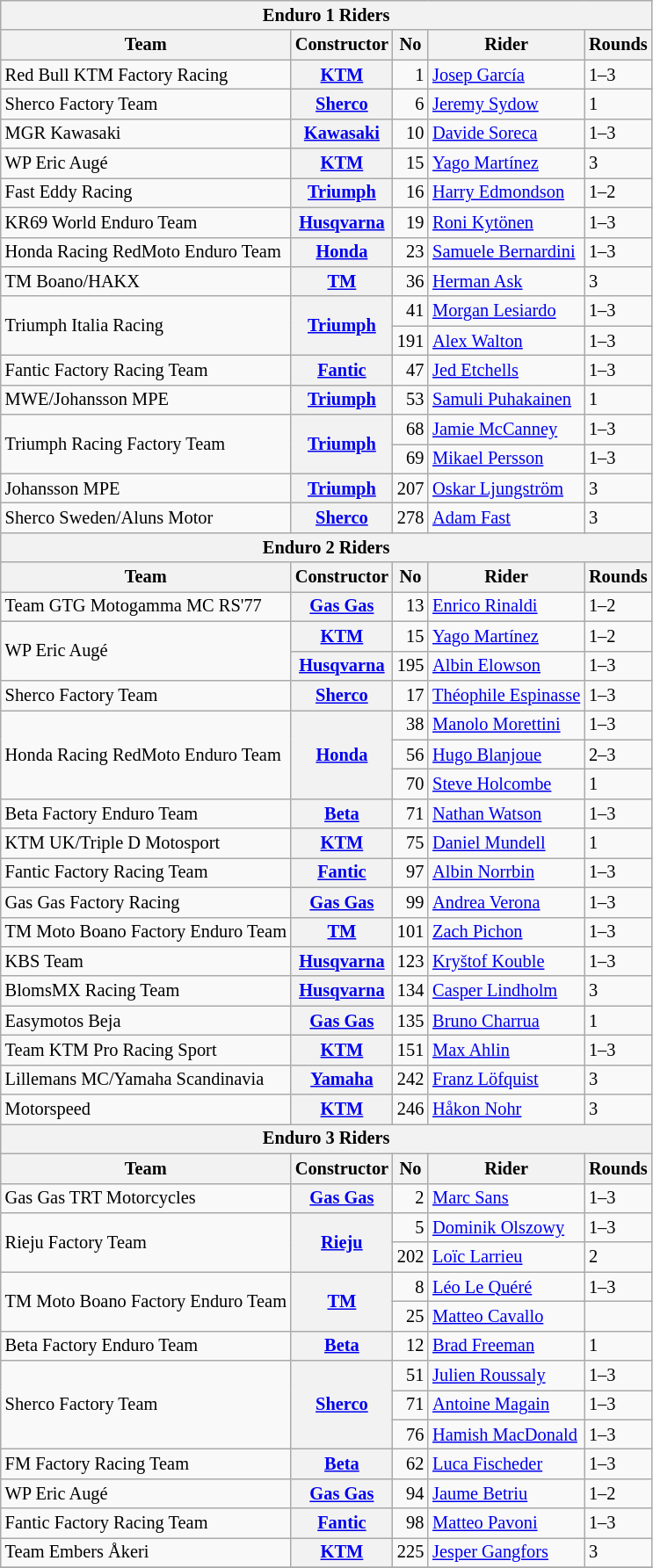<table class="wikitable" style="font-size: 85%;">
<tr>
<th colspan=5><strong>Enduro 1 Riders</strong></th>
</tr>
<tr>
<th>Team</th>
<th>Constructor</th>
<th>No</th>
<th>Rider</th>
<th>Rounds</th>
</tr>
<tr>
<td>Red Bull KTM Factory Racing</td>
<th><a href='#'>KTM</a></th>
<td align="right">1</td>
<td> <a href='#'>Josep García</a></td>
<td>1–3</td>
</tr>
<tr>
<td>Sherco Factory Team</td>
<th><a href='#'>Sherco</a></th>
<td align="right">6</td>
<td> <a href='#'>Jeremy Sydow</a></td>
<td>1</td>
</tr>
<tr>
<td>MGR Kawasaki</td>
<th><a href='#'>Kawasaki</a></th>
<td align="right">10</td>
<td> <a href='#'>Davide Soreca</a></td>
<td>1–3</td>
</tr>
<tr>
<td>WP Eric Augé</td>
<th><a href='#'>KTM</a></th>
<td align="right">15</td>
<td> <a href='#'>Yago Martínez</a></td>
<td>3</td>
</tr>
<tr>
<td>Fast Eddy Racing</td>
<th><a href='#'>Triumph</a></th>
<td align="right">16</td>
<td> <a href='#'>Harry Edmondson</a></td>
<td>1–2</td>
</tr>
<tr>
<td>KR69 World Enduro Team</td>
<th><a href='#'>Husqvarna</a></th>
<td align="right">19</td>
<td> <a href='#'>Roni Kytönen</a></td>
<td>1–3</td>
</tr>
<tr>
<td>Honda Racing RedMoto Enduro Team</td>
<th><a href='#'>Honda</a></th>
<td align="right">23</td>
<td> <a href='#'>Samuele Bernardini</a></td>
<td>1–3</td>
</tr>
<tr>
<td>TM Boano/HAKX</td>
<th><a href='#'>TM</a></th>
<td align="right">36</td>
<td> <a href='#'>Herman Ask</a></td>
<td>3</td>
</tr>
<tr>
<td rowspan=2>Triumph Italia Racing</td>
<th rowspan=2><a href='#'>Triumph</a></th>
<td align="right">41</td>
<td> <a href='#'>Morgan Lesiardo</a></td>
<td>1–3</td>
</tr>
<tr>
<td align="right">191</td>
<td> <a href='#'>Alex Walton</a></td>
<td>1–3</td>
</tr>
<tr>
<td>Fantic Factory Racing Team</td>
<th><a href='#'>Fantic</a></th>
<td align="right">47</td>
<td> <a href='#'>Jed Etchells</a></td>
<td>1–3</td>
</tr>
<tr>
<td>MWE/Johansson MPE</td>
<th><a href='#'>Triumph</a></th>
<td align="right">53</td>
<td> <a href='#'>Samuli Puhakainen</a></td>
<td>1</td>
</tr>
<tr>
<td rowspan=2>Triumph Racing Factory Team</td>
<th rowspan=2><a href='#'>Triumph</a></th>
<td align="right">68</td>
<td> <a href='#'>Jamie McCanney</a></td>
<td>1–3</td>
</tr>
<tr>
<td align="right">69</td>
<td> <a href='#'>Mikael Persson</a></td>
<td>1–3</td>
</tr>
<tr>
<td>Johansson MPE</td>
<th><a href='#'>Triumph</a></th>
<td align="right">207</td>
<td> <a href='#'>Oskar Ljungström</a></td>
<td>3</td>
</tr>
<tr>
<td>Sherco Sweden/Aluns Motor</td>
<th><a href='#'>Sherco</a></th>
<td align="right">278</td>
<td> <a href='#'>Adam Fast</a></td>
<td>3</td>
</tr>
<tr>
<th colspan=5><strong>Enduro 2 Riders</strong></th>
</tr>
<tr>
<th>Team</th>
<th>Constructor</th>
<th>No</th>
<th>Rider</th>
<th>Rounds</th>
</tr>
<tr>
<td>Team GTG Motogamma MC RS'77</td>
<th><a href='#'>Gas Gas</a></th>
<td align="right">13</td>
<td> <a href='#'>Enrico Rinaldi</a></td>
<td>1–2</td>
</tr>
<tr>
<td rowspan=2>WP Eric Augé</td>
<th><a href='#'>KTM</a></th>
<td align="right">15</td>
<td> <a href='#'>Yago Martínez</a></td>
<td>1–2</td>
</tr>
<tr>
<th><a href='#'>Husqvarna</a></th>
<td align="right">195</td>
<td> <a href='#'>Albin Elowson</a></td>
<td>1–3</td>
</tr>
<tr>
<td>Sherco Factory Team</td>
<th><a href='#'>Sherco</a></th>
<td align="right">17</td>
<td> <a href='#'>Théophile Espinasse</a></td>
<td>1–3</td>
</tr>
<tr>
<td rowspan=3>Honda Racing RedMoto Enduro Team</td>
<th rowspan=3><a href='#'>Honda</a></th>
<td align="right">38</td>
<td> <a href='#'>Manolo Morettini</a></td>
<td>1–3</td>
</tr>
<tr>
<td align="right">56</td>
<td> <a href='#'>Hugo Blanjoue</a></td>
<td>2–3</td>
</tr>
<tr>
<td align="right">70</td>
<td> <a href='#'>Steve Holcombe</a></td>
<td>1</td>
</tr>
<tr>
<td>Beta Factory Enduro Team</td>
<th><a href='#'>Beta</a></th>
<td align="right">71</td>
<td> <a href='#'>Nathan Watson</a></td>
<td>1–3</td>
</tr>
<tr>
<td>KTM UK/Triple D Motosport</td>
<th><a href='#'>KTM</a></th>
<td align="right">75</td>
<td> <a href='#'>Daniel Mundell</a></td>
<td>1</td>
</tr>
<tr>
<td>Fantic Factory Racing Team</td>
<th><a href='#'>Fantic</a></th>
<td align="right">97</td>
<td> <a href='#'>Albin Norrbin</a></td>
<td>1–3</td>
</tr>
<tr>
<td>Gas Gas Factory Racing</td>
<th><a href='#'>Gas Gas</a></th>
<td align="right">99</td>
<td> <a href='#'>Andrea Verona</a></td>
<td>1–3</td>
</tr>
<tr>
<td>TM Moto Boano Factory Enduro Team</td>
<th><a href='#'>TM</a></th>
<td align="right">101</td>
<td> <a href='#'>Zach Pichon</a></td>
<td>1–3</td>
</tr>
<tr>
<td>KBS Team</td>
<th><a href='#'>Husqvarna</a></th>
<td align="right">123</td>
<td> <a href='#'>Kryštof Kouble</a></td>
<td>1–3</td>
</tr>
<tr>
<td>BlomsMX Racing Team</td>
<th><a href='#'>Husqvarna</a></th>
<td align="right">134</td>
<td> <a href='#'>Casper Lindholm</a></td>
<td>3</td>
</tr>
<tr>
<td>Easymotos Beja</td>
<th><a href='#'>Gas Gas</a></th>
<td align="right">135</td>
<td> <a href='#'>Bruno Charrua</a></td>
<td>1</td>
</tr>
<tr>
<td>Team KTM Pro Racing Sport</td>
<th><a href='#'>KTM</a></th>
<td align="right">151</td>
<td> <a href='#'>Max Ahlin</a></td>
<td>1–3</td>
</tr>
<tr>
<td>Lillemans MC/Yamaha Scandinavia</td>
<th><a href='#'>Yamaha</a></th>
<td align="right">242</td>
<td> <a href='#'>Franz Löfquist</a></td>
<td>3</td>
</tr>
<tr>
<td>Motorspeed</td>
<th><a href='#'>KTM</a></th>
<td align="right">246</td>
<td> <a href='#'>Håkon Nohr</a></td>
<td>3</td>
</tr>
<tr>
<th colspan=5><strong>Enduro 3 Riders</strong></th>
</tr>
<tr>
<th>Team</th>
<th>Constructor</th>
<th>No</th>
<th>Rider</th>
<th>Rounds</th>
</tr>
<tr>
<td>Gas Gas TRT Motorcycles</td>
<th><a href='#'>Gas Gas</a></th>
<td align="right">2</td>
<td> <a href='#'>Marc Sans</a></td>
<td>1–3</td>
</tr>
<tr>
<td rowspan=2>Rieju Factory Team</td>
<th rowspan=2><a href='#'>Rieju</a></th>
<td align="right">5</td>
<td> <a href='#'>Dominik Olszowy</a></td>
<td>1–3</td>
</tr>
<tr>
<td align="right">202</td>
<td> <a href='#'>Loïc Larrieu</a></td>
<td>2</td>
</tr>
<tr>
<td rowspan=2>TM Moto Boano Factory Enduro Team</td>
<th rowspan=2><a href='#'>TM</a></th>
<td align="right">8</td>
<td> <a href='#'>Léo Le Quéré</a></td>
<td>1–3</td>
</tr>
<tr>
<td align="right">25</td>
<td> <a href='#'>Matteo Cavallo</a></td>
<td></td>
</tr>
<tr>
<td>Beta Factory Enduro Team</td>
<th><a href='#'>Beta</a></th>
<td align="right">12</td>
<td> <a href='#'>Brad Freeman</a></td>
<td>1</td>
</tr>
<tr>
<td rowspan=3>Sherco Factory Team</td>
<th rowspan=3><a href='#'>Sherco</a></th>
<td align="right">51</td>
<td> <a href='#'>Julien Roussaly</a></td>
<td>1–3</td>
</tr>
<tr>
<td align="right">71</td>
<td> <a href='#'>Antoine Magain</a></td>
<td>1–3</td>
</tr>
<tr>
<td align="right">76</td>
<td> <a href='#'>Hamish MacDonald</a></td>
<td>1–3</td>
</tr>
<tr>
<td>FM Factory Racing Team</td>
<th><a href='#'>Beta</a></th>
<td align="right">62</td>
<td> <a href='#'>Luca Fischeder</a></td>
<td>1–3</td>
</tr>
<tr>
<td>WP Eric Augé</td>
<th><a href='#'>Gas Gas</a></th>
<td align="right">94</td>
<td> <a href='#'>Jaume Betriu</a></td>
<td>1–2</td>
</tr>
<tr>
<td>Fantic Factory Racing Team</td>
<th><a href='#'>Fantic</a></th>
<td align="right">98</td>
<td> <a href='#'>Matteo Pavoni</a></td>
<td>1–3</td>
</tr>
<tr>
<td>Team Embers Åkeri</td>
<th><a href='#'>KTM</a></th>
<td align="right">225</td>
<td> <a href='#'>Jesper Gangfors</a></td>
<td>3</td>
</tr>
<tr>
</tr>
</table>
